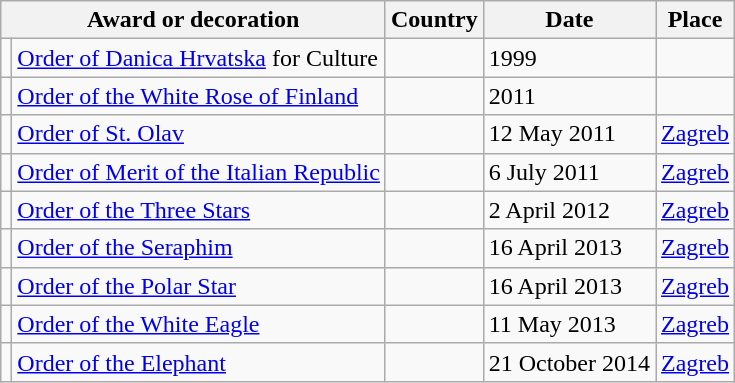<table class="wikitable" style="text-align:left;">
<tr>
<th colspan=2>Award or decoration</th>
<th>Country</th>
<th>Date</th>
<th>Place</th>
</tr>
<tr>
<td></td>
<td><a href='#'>Order of Danica Hrvatska</a> for Culture</td>
<td></td>
<td>1999</td>
<td></td>
</tr>
<tr>
<td></td>
<td><a href='#'>Order of the White Rose of Finland</a></td>
<td></td>
<td>2011</td>
<td></td>
</tr>
<tr>
<td></td>
<td><a href='#'>Order of St. Olav</a></td>
<td></td>
<td>12 May 2011</td>
<td><a href='#'>Zagreb</a></td>
</tr>
<tr>
<td></td>
<td><a href='#'>Order of Merit of the Italian Republic</a></td>
<td></td>
<td>6 July 2011</td>
<td><a href='#'>Zagreb</a></td>
</tr>
<tr>
<td></td>
<td><a href='#'>Order of the Three Stars</a></td>
<td></td>
<td>2 April 2012</td>
<td><a href='#'>Zagreb</a></td>
</tr>
<tr>
<td></td>
<td><a href='#'>Order of the Seraphim</a></td>
<td></td>
<td>16 April 2013</td>
<td><a href='#'>Zagreb</a></td>
</tr>
<tr>
<td></td>
<td><a href='#'>Order of the Polar Star</a></td>
<td></td>
<td>16 April 2013</td>
<td><a href='#'>Zagreb</a></td>
</tr>
<tr>
<td></td>
<td><a href='#'>Order of the White Eagle</a></td>
<td></td>
<td>11 May 2013</td>
<td><a href='#'>Zagreb</a></td>
</tr>
<tr>
<td></td>
<td><a href='#'>Order of the Elephant</a></td>
<td></td>
<td>21 October 2014</td>
<td><a href='#'>Zagreb</a></td>
</tr>
</table>
